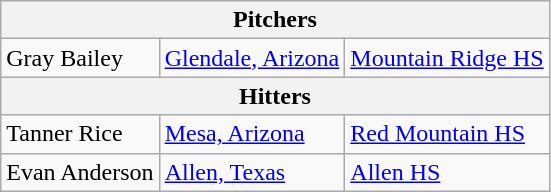<table class="wikitable">
<tr>
<th colspan=3>Pitchers</th>
</tr>
<tr>
<td>Gray Bailey</td>
<td><a href='#'>Glendale, Arizona</a></td>
<td><a href='#'>Mountain Ridge HS</a></td>
</tr>
<tr>
<th colspan=3>Hitters</th>
</tr>
<tr>
<td>Tanner Rice</td>
<td><a href='#'>Mesa, Arizona</a></td>
<td><a href='#'>Red Mountain HS</a></td>
</tr>
<tr>
<td>Evan Anderson</td>
<td><a href='#'>Allen, Texas</a></td>
<td><a href='#'>Allen HS</a></td>
</tr>
</table>
